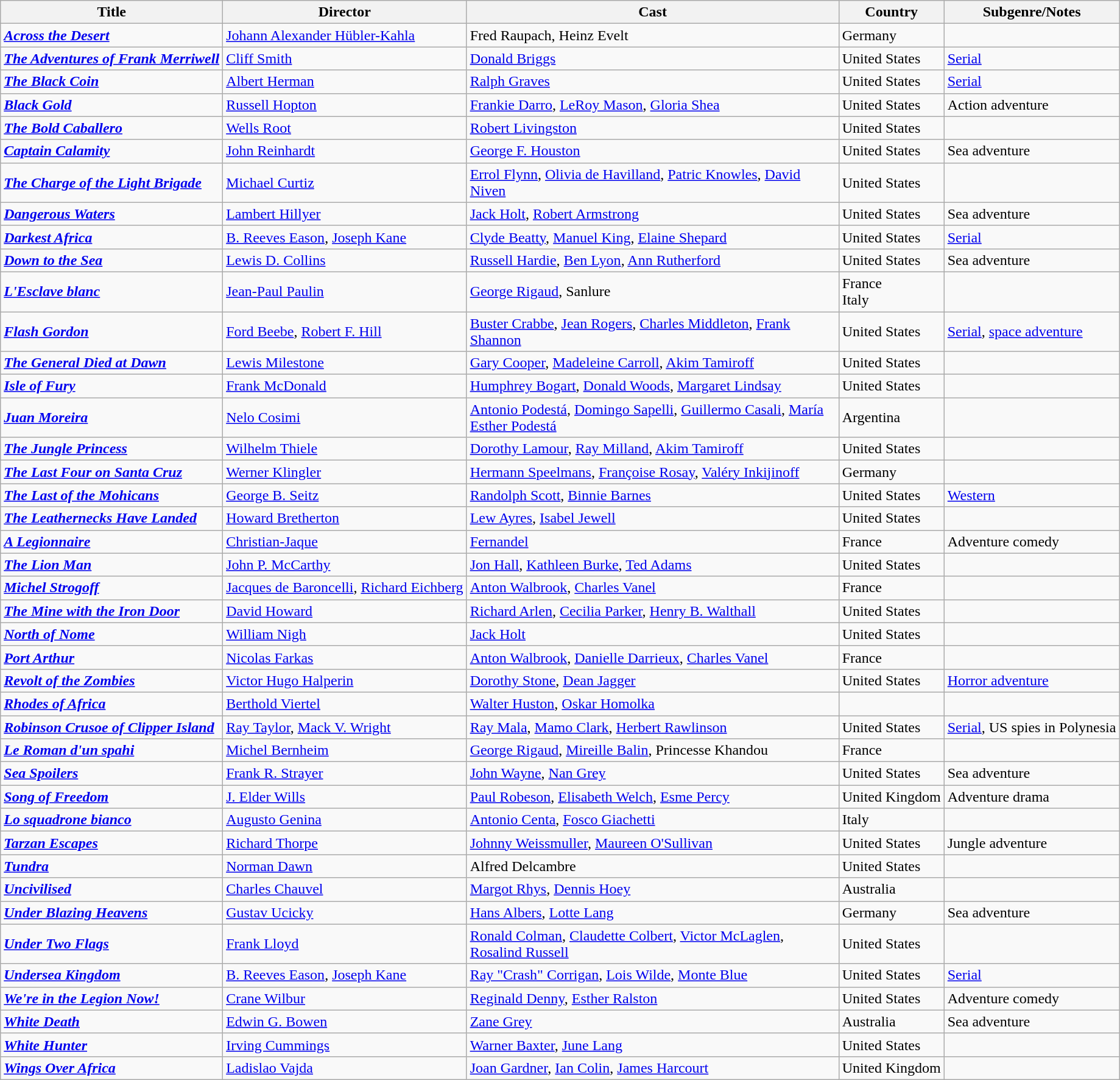<table class="wikitable">
<tr>
<th>Title</th>
<th>Director</th>
<th style="width: 400px;">Cast</th>
<th>Country</th>
<th>Subgenre/Notes</th>
</tr>
<tr>
<td><strong><em><a href='#'>Across the Desert</a></em></strong></td>
<td><a href='#'>Johann Alexander Hübler-Kahla</a></td>
<td>Fred Raupach, Heinz Evelt</td>
<td>Germany</td>
<td></td>
</tr>
<tr>
<td><strong><em><a href='#'>The Adventures of Frank Merriwell</a></em></strong></td>
<td><a href='#'>Cliff Smith</a></td>
<td><a href='#'>Donald Briggs</a></td>
<td>United States</td>
<td><a href='#'>Serial</a></td>
</tr>
<tr>
<td><strong><em><a href='#'>The Black Coin</a></em></strong></td>
<td><a href='#'>Albert Herman</a></td>
<td><a href='#'>Ralph Graves</a></td>
<td>United States</td>
<td><a href='#'>Serial</a></td>
</tr>
<tr>
<td><strong><em><a href='#'>Black Gold</a></em></strong></td>
<td><a href='#'>Russell Hopton</a></td>
<td><a href='#'>Frankie Darro</a>, <a href='#'>LeRoy Mason</a>, <a href='#'>Gloria Shea</a></td>
<td>United States</td>
<td>Action adventure</td>
</tr>
<tr>
<td><strong><em><a href='#'>The Bold Caballero</a></em></strong></td>
<td><a href='#'>Wells Root</a></td>
<td><a href='#'>Robert Livingston</a></td>
<td>United States</td>
<td></td>
</tr>
<tr>
<td><strong><em><a href='#'>Captain Calamity</a></em></strong></td>
<td><a href='#'>John Reinhardt</a></td>
<td><a href='#'>George F. Houston</a></td>
<td>United States</td>
<td>Sea adventure</td>
</tr>
<tr>
<td><strong><em><a href='#'>The Charge of the Light Brigade</a></em></strong></td>
<td><a href='#'>Michael Curtiz</a></td>
<td><a href='#'>Errol Flynn</a>, <a href='#'>Olivia de Havilland</a>, <a href='#'>Patric Knowles</a>, <a href='#'>David Niven</a></td>
<td>United States</td>
<td></td>
</tr>
<tr>
<td><strong><em><a href='#'>Dangerous Waters</a></em></strong></td>
<td><a href='#'>Lambert Hillyer</a></td>
<td><a href='#'>Jack Holt</a>, <a href='#'>Robert Armstrong</a></td>
<td>United States</td>
<td>Sea adventure</td>
</tr>
<tr>
<td><strong><em><a href='#'>Darkest Africa</a></em></strong></td>
<td><a href='#'>B. Reeves Eason</a>, <a href='#'>Joseph Kane</a></td>
<td><a href='#'>Clyde Beatty</a>, <a href='#'>Manuel King</a>, <a href='#'>Elaine Shepard</a></td>
<td>United States</td>
<td><a href='#'>Serial</a></td>
</tr>
<tr>
<td><strong><em><a href='#'>Down to the Sea</a></em></strong></td>
<td><a href='#'>Lewis D. Collins</a></td>
<td><a href='#'>Russell Hardie</a>, <a href='#'>Ben Lyon</a>, <a href='#'>Ann Rutherford</a></td>
<td>United States</td>
<td>Sea adventure</td>
</tr>
<tr>
<td><strong><em><a href='#'>L'Esclave blanc</a></em></strong></td>
<td><a href='#'>Jean-Paul Paulin</a></td>
<td><a href='#'>George Rigaud</a>, Sanlure</td>
<td>France<br>Italy</td>
<td></td>
</tr>
<tr>
<td><strong><em><a href='#'>Flash Gordon</a></em></strong></td>
<td><a href='#'>Ford Beebe</a>, <a href='#'>Robert F. Hill</a></td>
<td><a href='#'>Buster Crabbe</a>, <a href='#'>Jean Rogers</a>, <a href='#'>Charles Middleton</a>, <a href='#'>Frank Shannon</a></td>
<td>United States</td>
<td><a href='#'>Serial</a>, <a href='#'>space adventure</a></td>
</tr>
<tr>
<td><strong><em><a href='#'>The General Died at Dawn</a></em></strong></td>
<td><a href='#'>Lewis Milestone</a></td>
<td><a href='#'>Gary Cooper</a>, <a href='#'>Madeleine Carroll</a>, <a href='#'>Akim Tamiroff</a></td>
<td>United States</td>
<td></td>
</tr>
<tr>
<td><strong><em><a href='#'>Isle of Fury</a></em></strong></td>
<td><a href='#'>Frank McDonald</a></td>
<td><a href='#'>Humphrey Bogart</a>, <a href='#'>Donald Woods</a>, <a href='#'>Margaret Lindsay</a></td>
<td>United States</td>
<td></td>
</tr>
<tr>
<td><strong><em><a href='#'>Juan Moreira</a></em></strong></td>
<td><a href='#'>Nelo Cosimi</a></td>
<td><a href='#'>Antonio Podestá</a>, <a href='#'>Domingo Sapelli</a>, <a href='#'>Guillermo Casali</a>, <a href='#'>María Esther Podestá</a></td>
<td>Argentina</td>
<td></td>
</tr>
<tr>
<td><strong><em><a href='#'>The Jungle Princess</a></em></strong></td>
<td><a href='#'>Wilhelm Thiele</a></td>
<td><a href='#'>Dorothy Lamour</a>, <a href='#'>Ray Milland</a>, <a href='#'>Akim Tamiroff</a></td>
<td>United States</td>
<td></td>
</tr>
<tr>
<td><strong><em><a href='#'>The Last Four on Santa Cruz</a></em></strong></td>
<td><a href='#'>Werner Klingler</a></td>
<td><a href='#'>Hermann Speelmans</a>, <a href='#'>Françoise Rosay</a>, <a href='#'>Valéry Inkijinoff</a></td>
<td>Germany</td>
<td></td>
</tr>
<tr>
<td><strong><em><a href='#'>The Last of the Mohicans</a></em></strong></td>
<td><a href='#'>George B. Seitz</a></td>
<td><a href='#'>Randolph Scott</a>, <a href='#'>Binnie Barnes</a></td>
<td>United States</td>
<td><a href='#'>Western</a></td>
</tr>
<tr>
<td><strong><em><a href='#'>The Leathernecks Have Landed</a></em></strong></td>
<td><a href='#'>Howard Bretherton</a></td>
<td><a href='#'>Lew Ayres</a>, <a href='#'>Isabel Jewell</a></td>
<td>United States</td>
<td></td>
</tr>
<tr>
<td><strong><em><a href='#'>A Legionnaire</a></em></strong></td>
<td><a href='#'>Christian-Jaque</a></td>
<td><a href='#'>Fernandel</a></td>
<td>France</td>
<td>Adventure comedy</td>
</tr>
<tr>
<td><strong><em><a href='#'>The Lion Man</a></em></strong></td>
<td><a href='#'>John P. McCarthy</a></td>
<td><a href='#'>Jon Hall</a>, <a href='#'>Kathleen Burke</a>, <a href='#'>Ted Adams</a></td>
<td>United States</td>
<td></td>
</tr>
<tr>
<td><strong><em><a href='#'>Michel Strogoff</a></em></strong></td>
<td><a href='#'>Jacques de Baroncelli</a>, <a href='#'>Richard Eichberg</a></td>
<td><a href='#'>Anton Walbrook</a>, <a href='#'>Charles Vanel</a></td>
<td>France</td>
<td></td>
</tr>
<tr>
<td><strong><em><a href='#'>The Mine with the Iron Door</a></em></strong></td>
<td><a href='#'>David Howard</a></td>
<td><a href='#'>Richard Arlen</a>, <a href='#'>Cecilia Parker</a>, <a href='#'>Henry B. Walthall</a></td>
<td>United States</td>
<td></td>
</tr>
<tr>
<td><strong><em><a href='#'>North of Nome</a></em></strong></td>
<td><a href='#'>William Nigh</a></td>
<td><a href='#'>Jack Holt</a></td>
<td>United States</td>
<td></td>
</tr>
<tr>
<td><strong><em><a href='#'>Port Arthur</a></em></strong></td>
<td><a href='#'>Nicolas Farkas</a></td>
<td><a href='#'>Anton Walbrook</a>, <a href='#'>Danielle Darrieux</a>, <a href='#'>Charles Vanel</a></td>
<td>France</td>
<td></td>
</tr>
<tr>
<td><strong><em><a href='#'>Revolt of the Zombies</a></em></strong></td>
<td><a href='#'>Victor Hugo Halperin</a></td>
<td><a href='#'>Dorothy Stone</a>, <a href='#'>Dean Jagger</a></td>
<td>United States</td>
<td><a href='#'>Horror adventure</a></td>
</tr>
<tr>
<td><strong><em><a href='#'>Rhodes of Africa</a></em></strong></td>
<td><a href='#'>Berthold Viertel</a></td>
<td><a href='#'>Walter Huston</a>, <a href='#'>Oskar Homolka</a></td>
<td></td>
<td></td>
</tr>
<tr>
<td><strong><em><a href='#'>Robinson Crusoe of Clipper Island</a></em></strong></td>
<td><a href='#'>Ray Taylor</a>, <a href='#'>Mack V. Wright</a></td>
<td><a href='#'>Ray Mala</a>, <a href='#'>Mamo Clark</a>, <a href='#'>Herbert Rawlinson</a></td>
<td>United States</td>
<td><a href='#'>Serial</a>, US spies in Polynesia</td>
</tr>
<tr>
<td><strong><em><a href='#'>Le Roman d'un spahi</a></em></strong></td>
<td><a href='#'>Michel Bernheim</a></td>
<td><a href='#'>George Rigaud</a>, <a href='#'>Mireille Balin</a>, Princesse Khandou</td>
<td>France</td>
<td></td>
</tr>
<tr>
<td><strong><em><a href='#'>Sea Spoilers</a></em></strong></td>
<td><a href='#'>Frank R. Strayer</a></td>
<td><a href='#'>John Wayne</a>, <a href='#'>Nan Grey</a></td>
<td>United States</td>
<td>Sea adventure</td>
</tr>
<tr>
<td><strong><em><a href='#'>Song of Freedom</a></em></strong></td>
<td><a href='#'>J. Elder Wills</a></td>
<td><a href='#'>Paul Robeson</a>, <a href='#'>Elisabeth Welch</a>, <a href='#'>Esme Percy</a></td>
<td>United Kingdom</td>
<td>Adventure drama</td>
</tr>
<tr>
<td><strong><em><a href='#'>Lo squadrone bianco</a></em></strong></td>
<td><a href='#'>Augusto Genina</a></td>
<td><a href='#'>Antonio Centa</a>, <a href='#'>Fosco Giachetti</a></td>
<td>Italy</td>
<td></td>
</tr>
<tr>
<td><strong><em><a href='#'>Tarzan Escapes</a></em></strong></td>
<td><a href='#'>Richard Thorpe</a></td>
<td><a href='#'>Johnny Weissmuller</a>, <a href='#'>Maureen O'Sullivan</a></td>
<td>United States</td>
<td>Jungle adventure</td>
</tr>
<tr>
<td><strong><em><a href='#'>Tundra</a></em></strong></td>
<td><a href='#'>Norman Dawn</a></td>
<td>Alfred Delcambre</td>
<td>United States</td>
<td></td>
</tr>
<tr>
<td><strong><em><a href='#'>Uncivilised</a></em></strong></td>
<td><a href='#'>Charles Chauvel</a></td>
<td><a href='#'>Margot Rhys</a>, <a href='#'>Dennis Hoey</a></td>
<td>Australia</td>
<td></td>
</tr>
<tr>
<td><strong><em><a href='#'>Under Blazing Heavens</a></em></strong></td>
<td><a href='#'>Gustav Ucicky</a></td>
<td><a href='#'>Hans Albers</a>, <a href='#'>Lotte Lang</a></td>
<td>Germany</td>
<td>Sea adventure</td>
</tr>
<tr>
<td><strong><em><a href='#'>Under Two Flags</a></em></strong></td>
<td><a href='#'>Frank Lloyd</a></td>
<td><a href='#'>Ronald Colman</a>, <a href='#'>Claudette Colbert</a>, <a href='#'>Victor McLaglen</a>, <a href='#'>Rosalind Russell</a></td>
<td>United States</td>
<td></td>
</tr>
<tr>
<td><strong><em><a href='#'>Undersea Kingdom</a></em></strong></td>
<td><a href='#'>B. Reeves Eason</a>, <a href='#'>Joseph Kane</a></td>
<td><a href='#'>Ray "Crash" Corrigan</a>, <a href='#'>Lois Wilde</a>, <a href='#'>Monte Blue</a></td>
<td>United States</td>
<td><a href='#'>Serial</a></td>
</tr>
<tr>
<td><strong><em><a href='#'>We're in the Legion Now!</a></em></strong></td>
<td><a href='#'>Crane Wilbur</a></td>
<td><a href='#'>Reginald Denny</a>, <a href='#'>Esther Ralston</a></td>
<td>United States</td>
<td>Adventure comedy</td>
</tr>
<tr>
<td><strong><em><a href='#'>White Death</a></em></strong></td>
<td><a href='#'>Edwin G. Bowen</a></td>
<td><a href='#'>Zane Grey</a></td>
<td>Australia</td>
<td>Sea adventure</td>
</tr>
<tr>
<td><strong><em><a href='#'>White Hunter</a></em></strong></td>
<td><a href='#'>Irving Cummings</a></td>
<td><a href='#'>Warner Baxter</a>, <a href='#'>June Lang</a></td>
<td>United States</td>
<td></td>
</tr>
<tr>
<td><strong><em><a href='#'>Wings Over Africa</a></em></strong></td>
<td><a href='#'>Ladislao Vajda</a></td>
<td><a href='#'>Joan Gardner</a>, <a href='#'>Ian Colin</a>, <a href='#'>James Harcourt</a></td>
<td>United Kingdom</td>
<td></td>
</tr>
</table>
